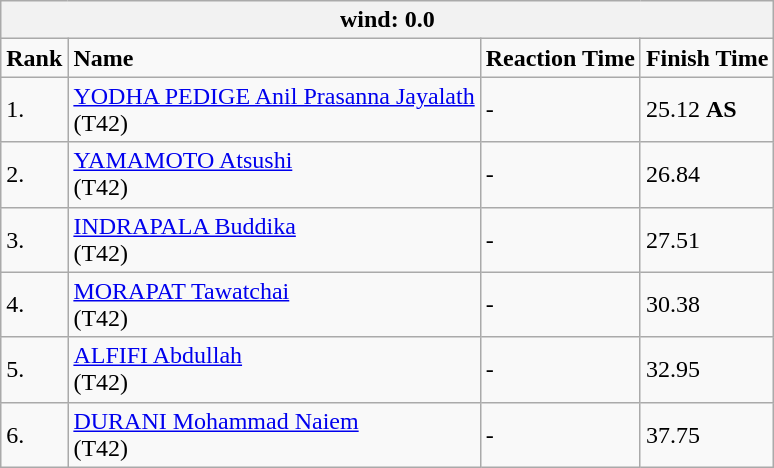<table class="wikitable">
<tr>
<th colspan="4">wind: 0.0</th>
</tr>
<tr>
<td><strong>Rank</strong></td>
<td><strong>Name</strong></td>
<td><strong>Reaction Time</strong></td>
<td><strong>Finish Time</strong></td>
</tr>
<tr>
<td>1.</td>
<td><a href='#'>YODHA PEDIGE Anil Prasanna Jayalath</a><br>(T42)<br></td>
<td>-</td>
<td>25.12 <strong>AS</strong></td>
</tr>
<tr>
<td>2.</td>
<td><a href='#'>YAMAMOTO Atsushi</a><br>(T42)<br></td>
<td>-</td>
<td>26.84</td>
</tr>
<tr>
<td>3.</td>
<td><a href='#'>INDRAPALA Buddika</a><br>(T42)<br></td>
<td>-</td>
<td>27.51</td>
</tr>
<tr>
<td>4.</td>
<td><a href='#'>MORAPAT Tawatchai</a><br>(T42)<br></td>
<td>-</td>
<td>30.38</td>
</tr>
<tr>
<td>5.</td>
<td><a href='#'>ALFIFI Abdullah</a><br>(T42)<br></td>
<td>-</td>
<td>32.95</td>
</tr>
<tr>
<td>6.</td>
<td><a href='#'>DURANI Mohammad Naiem</a><br>(T42)<br></td>
<td>-</td>
<td>37.75</td>
</tr>
</table>
